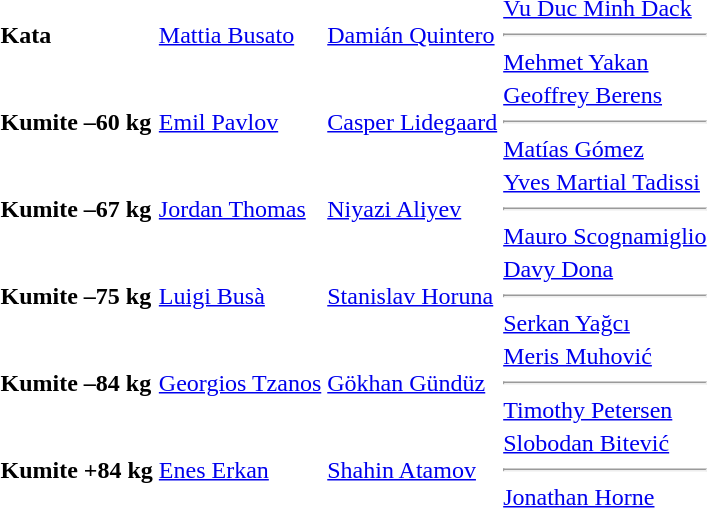<table>
<tr>
<td><strong>Kata</strong></td>
<td> <a href='#'>Mattia Busato</a></td>
<td> <a href='#'>Damián Quintero</a></td>
<td> <a href='#'>Vu Duc Minh Dack</a><hr> <a href='#'>Mehmet Yakan</a></td>
</tr>
<tr>
<td><strong>Kumite –60 kg</strong></td>
<td> <a href='#'>Emil Pavlov</a></td>
<td> <a href='#'>Casper Lidegaard</a></td>
<td> <a href='#'>Geoffrey Berens</a><hr> <a href='#'>Matías Gómez</a></td>
</tr>
<tr>
<td><strong>Kumite –67 kg</strong></td>
<td> <a href='#'>Jordan Thomas</a></td>
<td> <a href='#'>Niyazi Aliyev</a></td>
<td> <a href='#'>Yves Martial Tadissi</a><hr> <a href='#'>Mauro Scognamiglio</a></td>
</tr>
<tr>
<td><strong>Kumite –75 kg</strong></td>
<td> <a href='#'>Luigi Busà</a></td>
<td> <a href='#'>Stanislav Horuna</a></td>
<td> <a href='#'>Davy Dona</a><hr> <a href='#'>Serkan Yağcı</a></td>
</tr>
<tr>
<td><strong>Kumite –84 kg</strong></td>
<td> <a href='#'>Georgios Tzanos</a></td>
<td> <a href='#'>Gökhan Gündüz</a></td>
<td> <a href='#'>Meris Muhović</a><hr> <a href='#'>Timothy Petersen</a></td>
</tr>
<tr>
<td><strong>Kumite +84 kg</strong></td>
<td> <a href='#'>Enes Erkan</a></td>
<td> <a href='#'>Shahin Atamov</a></td>
<td> <a href='#'>Slobodan Bitević</a><hr> <a href='#'>Jonathan Horne</a></td>
</tr>
</table>
